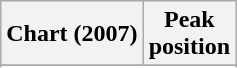<table class="wikitable sortable plainrowheaders" style="text-align:center">
<tr>
<th scope="col">Chart (2007)</th>
<th scope="col">Peak<br> position</th>
</tr>
<tr>
</tr>
<tr>
</tr>
<tr>
</tr>
</table>
